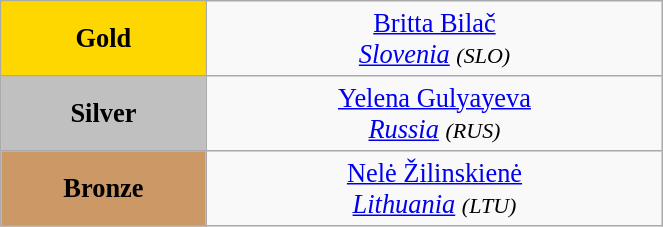<table class="wikitable" style=" text-align:center; font-size:110%;" width="35%">
<tr>
<td bgcolor="gold"><strong>Gold</strong></td>
<td> <a href='#'>Britta Bilač</a><br><em><a href='#'>Slovenia</a> <small>(SLO)</small></em></td>
</tr>
<tr>
<td bgcolor="silver"><strong>Silver</strong></td>
<td> <a href='#'>Yelena Gulyayeva</a><br><em><a href='#'>Russia</a> <small>(RUS)</small></em></td>
</tr>
<tr>
<td bgcolor="CC9966"><strong>Bronze</strong></td>
<td> <a href='#'>Nelė Žilinskienė</a><br><em><a href='#'>Lithuania</a> <small>(LTU)</small></em></td>
</tr>
</table>
